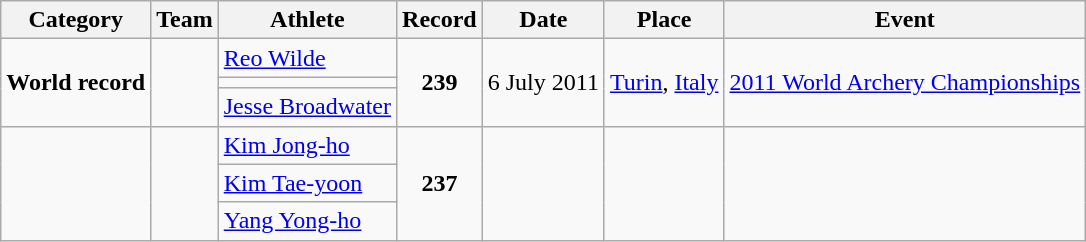<table class="wikitable" style="text-align:center">
<tr>
<th>Category</th>
<th>Team</th>
<th>Athlete</th>
<th>Record</th>
<th>Date</th>
<th>Place</th>
<th>Event</th>
</tr>
<tr>
<td rowspan="3"><strong>World record</strong></td>
<td rowspan="3" align="left"></td>
<td align="left"><a href='#'>Reo Wilde</a></td>
<td rowspan="3"><strong>239</strong></td>
<td rowspan="3">6 July 2011</td>
<td rowspan="3"><a href='#'>Turin</a>, <a href='#'>Italy</a></td>
<td rowspan="3"><a href='#'>2011 World Archery Championships</a></td>
</tr>
<tr>
<td align="left"></td>
</tr>
<tr>
<td align="left"><a href='#'>Jesse Broadwater</a></td>
</tr>
<tr>
<td rowspan="3"><strong></strong></td>
<td rowspan="3" align="left"></td>
<td align="left"><a href='#'>Kim Jong-ho</a></td>
<td rowspan="3"><strong>237</strong></td>
<td rowspan="3"></td>
<td rowspan="3"></td>
<td rowspan="3"></td>
</tr>
<tr>
<td align="left"><a href='#'>Kim Tae-yoon</a></td>
</tr>
<tr>
<td align="left"><a href='#'>Yang Yong-ho</a></td>
</tr>
</table>
